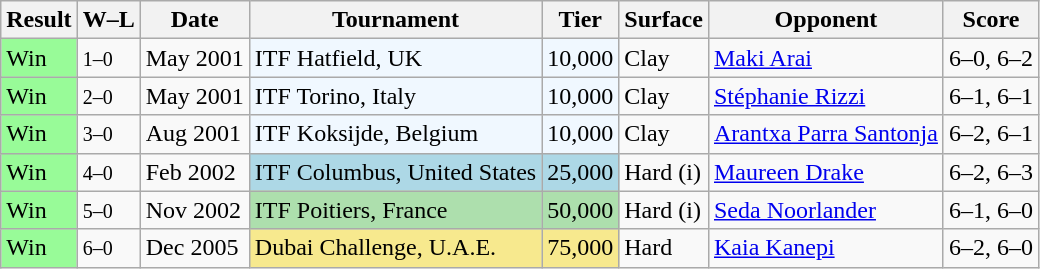<table class="sortable wikitable">
<tr>
<th>Result</th>
<th class="unsortable">W–L</th>
<th>Date</th>
<th>Tournament</th>
<th>Tier</th>
<th>Surface</th>
<th>Opponent</th>
<th class="unsortable">Score</th>
</tr>
<tr>
<td style="background:#98fb98;">Win</td>
<td><small>1–0</small></td>
<td>May 2001</td>
<td bgcolor="f0f8ff">ITF Hatfield, UK</td>
<td bgcolor="f0f8ff">10,000</td>
<td>Clay</td>
<td> <a href='#'>Maki Arai</a></td>
<td>6–0, 6–2</td>
</tr>
<tr>
<td style="background:#98fb98;">Win</td>
<td><small>2–0</small></td>
<td>May 2001</td>
<td bgcolor="f0f8ff">ITF Torino, Italy</td>
<td bgcolor="f0f8ff">10,000</td>
<td>Clay</td>
<td> <a href='#'>Stéphanie Rizzi</a></td>
<td>6–1, 6–1</td>
</tr>
<tr>
<td style="background:#98fb98;">Win</td>
<td><small>3–0</small></td>
<td>Aug 2001</td>
<td bgcolor="f0f8ff">ITF Koksijde, Belgium</td>
<td bgcolor="f0f8ff">10,000</td>
<td>Clay</td>
<td> <a href='#'>Arantxa Parra Santonja</a></td>
<td>6–2, 6–1</td>
</tr>
<tr>
<td style="background:#98fb98;">Win</td>
<td><small>4–0</small></td>
<td>Feb 2002</td>
<td bgcolor="lightblue">ITF Columbus, United States</td>
<td bgcolor="lightblue">25,000</td>
<td>Hard (i)</td>
<td> <a href='#'>Maureen Drake</a></td>
<td>6–2, 6–3</td>
</tr>
<tr>
<td style="background:#98fb98;">Win</td>
<td><small>5–0</small></td>
<td>Nov 2002</td>
<td bgcolor="addfad">ITF Poitiers, France</td>
<td bgcolor="addfad">50,000</td>
<td>Hard (i)</td>
<td> <a href='#'>Seda Noorlander</a></td>
<td>6–1, 6–0</td>
</tr>
<tr>
<td style="background:#98fb98;">Win</td>
<td><small>6–0</small></td>
<td>Dec 2005</td>
<td bgcolor="f7e98e">Dubai Challenge, U.A.E.</td>
<td bgcolor="f7e98e">75,000</td>
<td>Hard</td>
<td> <a href='#'>Kaia Kanepi</a></td>
<td>6–2, 6–0</td>
</tr>
</table>
